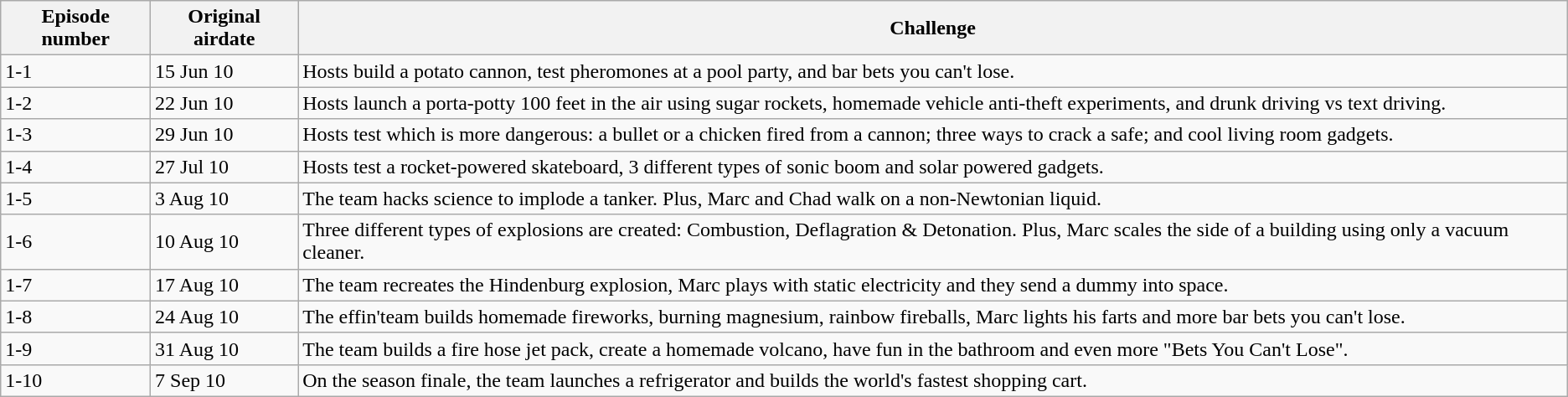<table class="wikitable" border="1">
<tr>
<th>Episode number</th>
<th>Original airdate</th>
<th>Challenge</th>
</tr>
<tr>
<td>1-1</td>
<td>15 Jun 10</td>
<td>Hosts build a potato cannon, test pheromones at a pool party, and bar bets you can't lose.</td>
</tr>
<tr>
<td>1-2</td>
<td>22 Jun 10</td>
<td>Hosts launch a porta-potty 100 feet in the air using sugar rockets, homemade vehicle anti-theft experiments, and drunk driving vs text driving.</td>
</tr>
<tr>
<td>1-3</td>
<td>29 Jun 10</td>
<td>Hosts test which is more dangerous: a bullet or a chicken fired from a cannon; three ways to crack a safe; and cool living room gadgets.</td>
</tr>
<tr>
<td>1-4</td>
<td>27 Jul 10</td>
<td>Hosts test a rocket-powered skateboard, 3 different types of sonic boom and solar powered gadgets.</td>
</tr>
<tr>
<td>1-5</td>
<td>3 Aug 10</td>
<td>The team hacks science to implode a tanker.  Plus, Marc and Chad walk on a non-Newtonian liquid.</td>
</tr>
<tr>
<td>1-6</td>
<td>10 Aug 10</td>
<td>Three different types of explosions are created: Combustion, Deflagration & Detonation.  Plus, Marc scales the side of a building using only a vacuum cleaner.</td>
</tr>
<tr>
<td>1-7</td>
<td>17 Aug 10</td>
<td>The team recreates the Hindenburg explosion, Marc plays with static electricity and they send a dummy into space.</td>
</tr>
<tr>
<td>1-8</td>
<td>24 Aug 10</td>
<td>The effin'team builds homemade fireworks, burning magnesium, rainbow fireballs, Marc lights his farts and more bar bets you can't lose.</td>
</tr>
<tr>
<td>1-9</td>
<td>31 Aug 10</td>
<td>The team builds a fire hose jet pack, create a homemade volcano, have fun in the bathroom and even more "Bets You Can't Lose".</td>
</tr>
<tr>
<td>1-10</td>
<td>7 Sep 10</td>
<td>On the season finale, the team launches a refrigerator and builds the world's fastest shopping cart.</td>
</tr>
</table>
